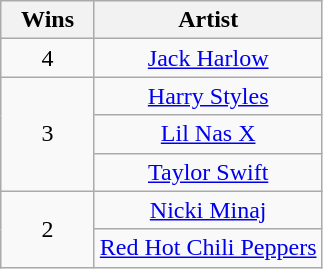<table class="wikitable" rowspan="2" style="text-align:center">
<tr>
<th scope="col" style="width:55px;">Wins</th>
<th scope="col" style="text-align:center;">Artist</th>
</tr>
<tr>
<td style="text-align:center">4</td>
<td><a href='#'>Jack Harlow</a></td>
</tr>
<tr>
<td rowspan="3" style="text-align:center">3</td>
<td><a href='#'>Harry Styles</a></td>
</tr>
<tr>
<td><a href='#'>Lil Nas X</a></td>
</tr>
<tr>
<td><a href='#'>Taylor Swift</a></td>
</tr>
<tr>
<td rowspan="2" style="text-align:center">2</td>
<td><a href='#'>Nicki Minaj</a></td>
</tr>
<tr>
<td><a href='#'>Red Hot Chili Peppers</a></td>
</tr>
</table>
